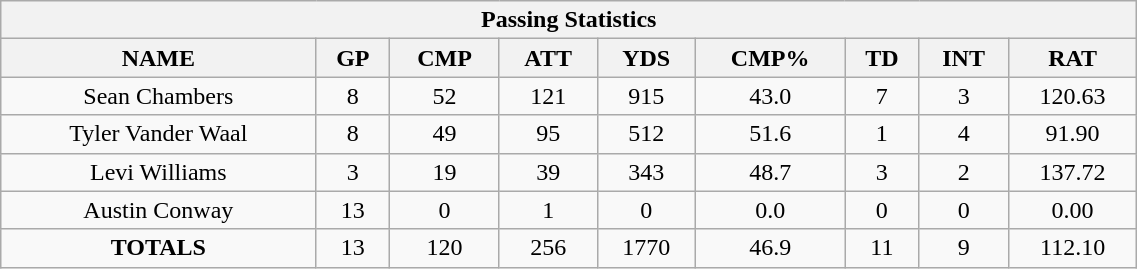<table style="width:60%; text-align:center;" class="wikitable collapsible collapsed">
<tr>
<th colspan="10">Passing Statistics</th>
</tr>
<tr>
<th>NAME</th>
<th>GP</th>
<th>CMP</th>
<th>ATT</th>
<th>YDS</th>
<th>CMP%</th>
<th>TD</th>
<th>INT</th>
<th>RAT</th>
</tr>
<tr>
<td>Sean Chambers</td>
<td>8</td>
<td>52</td>
<td>121</td>
<td>915</td>
<td>43.0</td>
<td>7</td>
<td>3</td>
<td>120.63</td>
</tr>
<tr>
<td>Tyler Vander Waal</td>
<td>8</td>
<td>49</td>
<td>95</td>
<td>512</td>
<td>51.6</td>
<td>1</td>
<td>4</td>
<td>91.90</td>
</tr>
<tr>
<td>Levi Williams</td>
<td>3</td>
<td>19</td>
<td>39</td>
<td>343</td>
<td>48.7</td>
<td>3</td>
<td>2</td>
<td>137.72</td>
</tr>
<tr>
<td>Austin Conway</td>
<td>13</td>
<td>0</td>
<td>1</td>
<td>0</td>
<td>0.0</td>
<td>0</td>
<td>0</td>
<td>0.00</td>
</tr>
<tr>
<td><strong>TOTALS</strong></td>
<td>13</td>
<td>120</td>
<td>256</td>
<td>1770</td>
<td>46.9</td>
<td>11</td>
<td>9</td>
<td>112.10</td>
</tr>
</table>
